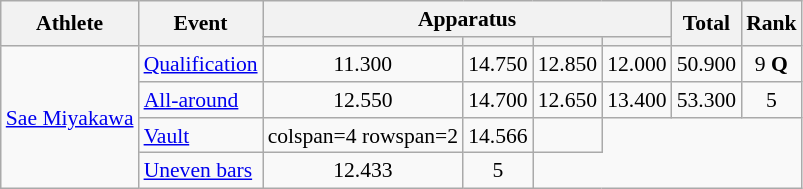<table class="wikitable" style="font-size:90%">
<tr>
<th rowspan=2>Athlete</th>
<th rowspan=2>Event</th>
<th colspan =4>Apparatus</th>
<th rowspan=2>Total</th>
<th rowspan=2>Rank</th>
</tr>
<tr style="font-size:95%">
<th></th>
<th></th>
<th></th>
<th></th>
</tr>
<tr align=center>
<td align=left rowspan=4><a href='#'>Sae Miyakawa</a></td>
<td align=left><a href='#'>Qualification</a></td>
<td>11.300</td>
<td>14.750</td>
<td>12.850</td>
<td>12.000</td>
<td>50.900</td>
<td>9 <strong>Q</strong></td>
</tr>
<tr align=center>
<td align=left><a href='#'>All-around</a></td>
<td>12.550</td>
<td>14.700</td>
<td>12.650</td>
<td>13.400</td>
<td>53.300</td>
<td>5</td>
</tr>
<tr align=center>
<td align=left><a href='#'>Vault</a></td>
<td>colspan=4 rowspan=2 </td>
<td>14.566</td>
<td></td>
</tr>
<tr align=center>
<td align=left><a href='#'>Uneven bars</a></td>
<td>12.433</td>
<td>5</td>
</tr>
</table>
